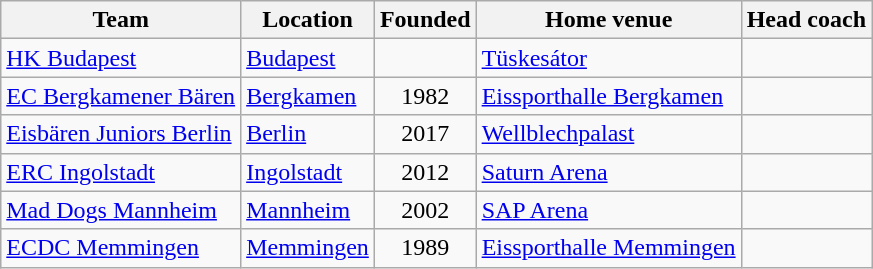<table class="wikitable" style="text-align:left">
<tr>
<th>Team</th>
<th>Location</th>
<th>Founded</th>
<th>Home venue</th>
<th>Head coach</th>
</tr>
<tr>
<td><a href='#'>HK Budapest</a></td>
<td> <a href='#'>Budapest</a></td>
<td align="center"></td>
<td><a href='#'>Tüskesátor</a></td>
<td></td>
</tr>
<tr>
<td><a href='#'>EC Bergkamener Bären</a></td>
<td> <a href='#'>Bergkamen</a></td>
<td align="center">1982</td>
<td><a href='#'>Eissporthalle Bergkamen</a> </td>
<td></td>
</tr>
<tr>
<td><a href='#'>Eisbären Juniors Berlin</a></td>
<td> <a href='#'>Berlin</a></td>
<td align="center">2017</td>
<td><a href='#'>Wellblechpalast</a> </td>
<td></td>
</tr>
<tr>
<td><a href='#'>ERC Ingolstadt</a></td>
<td> <a href='#'>Ingolstadt</a></td>
<td align="center">2012</td>
<td><a href='#'>Saturn Arena</a> </td>
<td></td>
</tr>
<tr>
<td><a href='#'>Mad Dogs Mannheim</a></td>
<td> <a href='#'>Mannheim</a></td>
<td align="center">2002</td>
<td><a href='#'>SAP Arena</a> </td>
<td></td>
</tr>
<tr>
<td><a href='#'>ECDC Memmingen</a></td>
<td> <a href='#'>Memmingen</a></td>
<td align="center">1989</td>
<td><a href='#'>Eissporthalle Memmingen</a> </td>
<td></td>
</tr>
</table>
